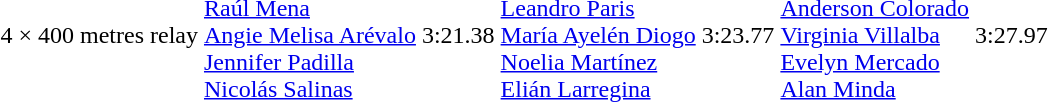<table>
<tr>
<td>4 × 400 metres relay</td>
<td><br><a href='#'>Raúl Mena</a><br><a href='#'>Angie Melisa Arévalo</a><br><a href='#'>Jennifer Padilla</a><br><a href='#'>Nicolás Salinas</a></td>
<td>3:21.38</td>
<td><br><a href='#'>Leandro Paris</a><br><a href='#'>María Ayelén Diogo</a><br><a href='#'>Noelia Martínez</a><br><a href='#'>Elián Larregina</a></td>
<td>3:23.77</td>
<td><br><a href='#'>Anderson Colorado</a><br><a href='#'>Virginia Villalba</a><br><a href='#'>Evelyn Mercado</a><br><a href='#'>Alan Minda</a></td>
<td>3:27.97</td>
</tr>
</table>
